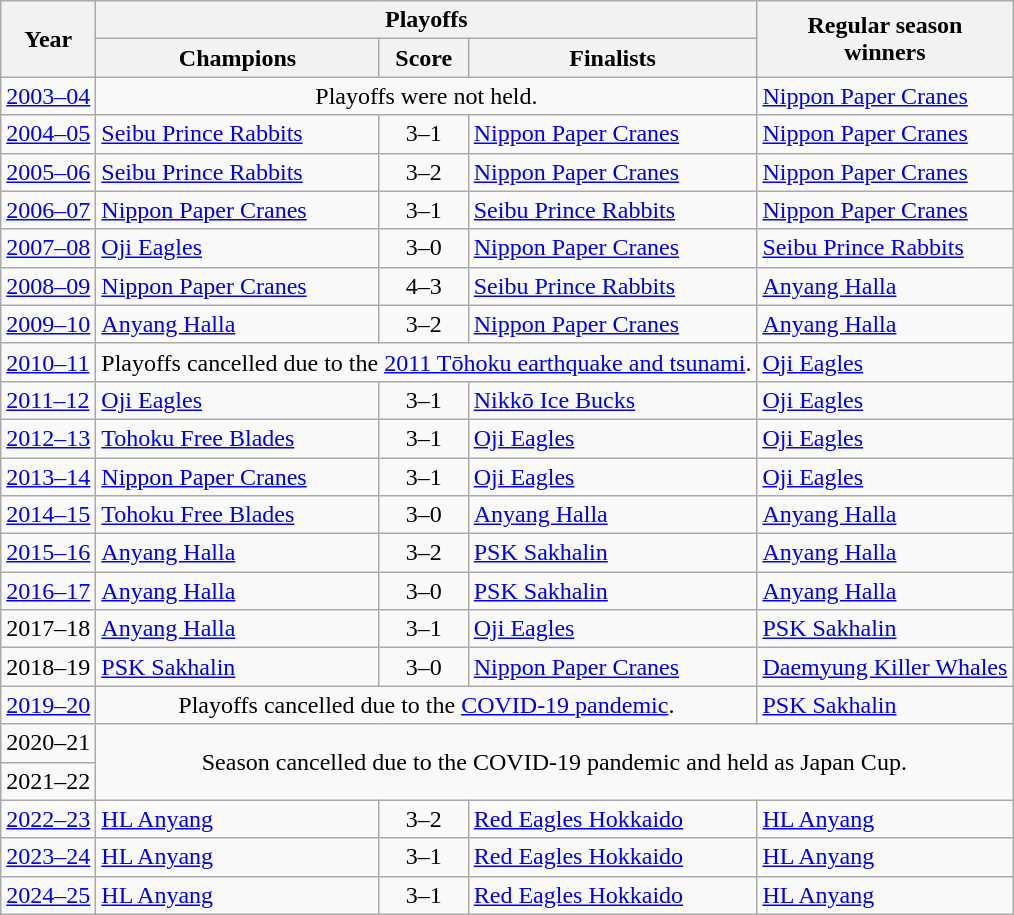<table class="wikitable sortable">
<tr>
<th rowspan=2>Year</th>
<th colspan=3>Playoffs</th>
<th rowspan=2>Regular season<br>winners</th>
</tr>
<tr>
<th>Champions</th>
<th>Score</th>
<th>Finalists</th>
</tr>
<tr>
<td><a href='#'>2003–04</a></td>
<td colspan=3 align="center">Playoffs were not held.</td>
<td><a href='#'>Nippon Paper Cranes</a></td>
</tr>
<tr>
<td><a href='#'>2004–05</a></td>
<td><a href='#'>Seibu Prince Rabbits</a></td>
<td align=center>3–1</td>
<td><a href='#'>Nippon Paper Cranes</a></td>
<td><a href='#'>Nippon Paper Cranes</a></td>
</tr>
<tr>
<td><a href='#'>2005–06</a></td>
<td><a href='#'>Seibu Prince Rabbits</a> </td>
<td align=center>3–2</td>
<td><a href='#'>Nippon Paper Cranes</a></td>
<td><a href='#'>Nippon Paper Cranes</a></td>
</tr>
<tr>
<td><a href='#'>2006–07</a></td>
<td><a href='#'>Nippon Paper Cranes</a> </td>
<td align=center>3–1</td>
<td><a href='#'>Seibu Prince Rabbits</a></td>
<td><a href='#'>Nippon Paper Cranes</a></td>
</tr>
<tr>
<td><a href='#'>2007–08</a></td>
<td><a href='#'>Oji Eagles</a></td>
<td align=center>3–0</td>
<td><a href='#'>Nippon Paper Cranes</a></td>
<td><a href='#'>Seibu Prince Rabbits</a></td>
</tr>
<tr>
<td><a href='#'>2008–09</a></td>
<td><a href='#'>Nippon Paper Cranes</a> </td>
<td align=center>4–3</td>
<td><a href='#'>Seibu Prince Rabbits</a></td>
<td><a href='#'>Anyang Halla</a></td>
</tr>
<tr>
<td><a href='#'>2009–10</a></td>
<td><a href='#'>Anyang Halla</a></td>
<td align=center>3–2</td>
<td><a href='#'>Nippon Paper Cranes</a></td>
<td><a href='#'>Anyang Halla</a></td>
</tr>
<tr>
<td><a href='#'>2010–11</a></td>
<td colspan=3 align="center">Playoffs cancelled due to the <a href='#'>2011 Tōhoku earthquake and tsunami</a>.</td>
<td><a href='#'>Oji Eagles</a></td>
</tr>
<tr>
<td><a href='#'>2011–12</a></td>
<td><a href='#'>Oji Eagles</a> </td>
<td align=center>3–1</td>
<td><a href='#'>Nikkō Ice Bucks</a></td>
<td><a href='#'>Oji Eagles</a></td>
</tr>
<tr>
<td><a href='#'>2012–13</a></td>
<td><a href='#'>Tohoku Free Blades</a> </td>
<td align=center>3–1</td>
<td><a href='#'>Oji Eagles</a></td>
<td><a href='#'>Oji Eagles</a></td>
</tr>
<tr>
<td><a href='#'>2013–14</a></td>
<td><a href='#'>Nippon Paper Cranes</a> </td>
<td align=center>3–1</td>
<td><a href='#'>Oji Eagles</a></td>
<td><a href='#'>Oji Eagles</a></td>
</tr>
<tr>
<td><a href='#'>2014–15</a></td>
<td><a href='#'>Tohoku Free Blades</a> </td>
<td align=center>3–0</td>
<td><a href='#'>Anyang Halla</a></td>
<td><a href='#'>Anyang Halla</a></td>
</tr>
<tr>
<td><a href='#'>2015–16</a></td>
<td><a href='#'>Anyang Halla</a> </td>
<td align=center>3–2</td>
<td><a href='#'>PSK Sakhalin</a></td>
<td><a href='#'>Anyang Halla</a></td>
</tr>
<tr>
<td><a href='#'>2016–17</a></td>
<td><a href='#'>Anyang Halla</a> </td>
<td align=center>3–0</td>
<td><a href='#'>PSK Sakhalin</a></td>
<td><a href='#'>Anyang Halla</a></td>
</tr>
<tr>
<td>2017–18</td>
<td><a href='#'>Anyang Halla</a> </td>
<td align=center>3–1</td>
<td><a href='#'>Oji Eagles</a></td>
<td><a href='#'>PSK Sakhalin</a></td>
</tr>
<tr>
<td>2018–19</td>
<td><a href='#'>PSK Sakhalin</a></td>
<td align=center>3–0</td>
<td><a href='#'>Nippon Paper Cranes</a></td>
<td><a href='#'>Daemyung Killer Whales</a></td>
</tr>
<tr>
<td><a href='#'>2019–20</a></td>
<td colspan=3 align="center">Playoffs cancelled due to the <a href='#'>COVID-19 pandemic</a>.</td>
<td><a href='#'>PSK Sakhalin</a></td>
</tr>
<tr>
<td>2020–21</td>
<td rowspan=2 colspan=4 align="center">Season cancelled due to the COVID-19 pandemic and held as Japan Cup.</td>
</tr>
<tr>
<td>2021–22</td>
</tr>
<tr>
<td><a href='#'>2022–23</a></td>
<td><a href='#'>HL Anyang</a> </td>
<td align=center>3–2</td>
<td><a href='#'>Red Eagles Hokkaido</a></td>
<td><a href='#'>HL Anyang</a></td>
</tr>
<tr>
<td><a href='#'>2023–24</a></td>
<td><a href='#'>HL Anyang</a> </td>
<td align=center>3–1</td>
<td><a href='#'>Red Eagles Hokkaido</a></td>
<td><a href='#'>HL Anyang</a></td>
</tr>
<tr>
<td><a href='#'>2024–25</a></td>
<td><a href='#'>HL Anyang</a> </td>
<td align=center>3–1</td>
<td><a href='#'>Red Eagles Hokkaido</a></td>
<td><a href='#'>HL Anyang</a></td>
</tr>
</table>
